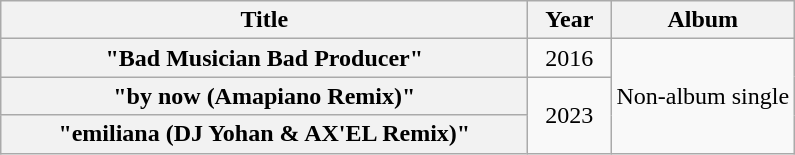<table class="wikitable plainrowheaders" style="text-align:center;" border="1">
<tr>
<th scope="col" style="width:21.5em;">Title</th>
<th scope="col" style="width:3em;">Year</th>
<th scope="col">Album</th>
</tr>
<tr>
<th scope="row">"Bad Musician Bad Producer"</th>
<td>2016</td>
<td rowspan="3">Non-album single</td>
</tr>
<tr>
<th scope="row">"by now (Amapiano Remix)"</th>
<td rowspan="2">2023</td>
</tr>
<tr>
<th scope="row">"emiliana (DJ Yohan & AX'EL Remix)"</th>
</tr>
</table>
